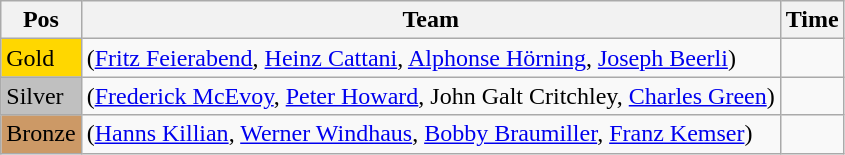<table class="wikitable">
<tr>
<th>Pos</th>
<th>Team</th>
<th>Time</th>
</tr>
<tr>
<td style="background:gold">Gold</td>
<td> (<a href='#'>Fritz Feierabend</a>, <a href='#'>Heinz Cattani</a>, <a href='#'>Alphonse Hörning</a>, <a href='#'>Joseph Beerli</a>)</td>
<td></td>
</tr>
<tr>
<td style="background:silver">Silver</td>
<td> (<a href='#'>Frederick McEvoy</a>, <a href='#'>Peter Howard</a>, John Galt Critchley, <a href='#'>Charles Green</a>)</td>
<td></td>
</tr>
<tr>
<td style="background:#cc9966">Bronze</td>
<td> (<a href='#'>Hanns Killian</a>, <a href='#'>Werner Windhaus</a>, <a href='#'>Bobby Braumiller</a>, <a href='#'>Franz Kemser</a>)</td>
<td></td>
</tr>
</table>
